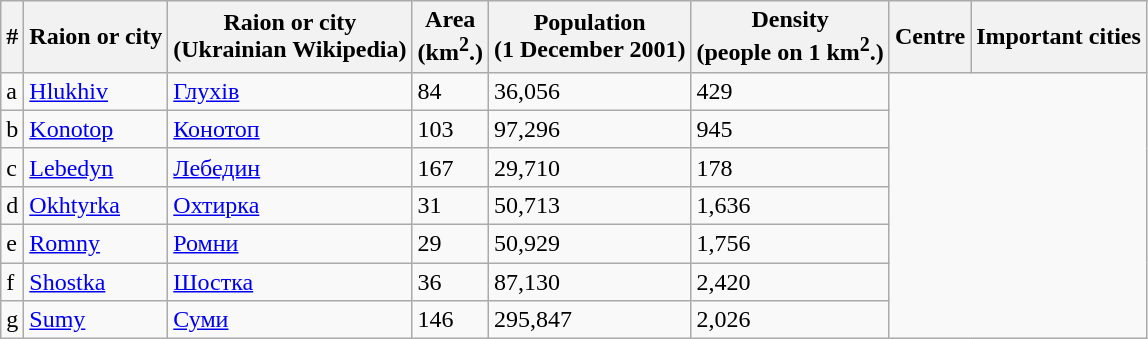<table class="wikitable">
<tr>
<th>#</th>
<th>Raion or city</th>
<th>Raion or city<br>(Ukrainian Wikipedia)</th>
<th>Area<br>(km<sup>2</sup>.)</th>
<th>Population<br>(1 December 2001)</th>
<th>Density<br>(people on 1 km<sup>2</sup>.)</th>
<th>Centre</th>
<th>Important cities</th>
</tr>
<tr>
<td>a</td>
<td><a href='#'>Hlukhiv</a></td>
<td><a href='#'>Глухів</a></td>
<td>84</td>
<td>36,056</td>
<td>429</td>
</tr>
<tr>
<td>b</td>
<td><a href='#'>Konotop</a></td>
<td><a href='#'>Конотоп</a></td>
<td>103</td>
<td>97,296</td>
<td>945</td>
</tr>
<tr>
<td>c</td>
<td><a href='#'>Lebedyn</a></td>
<td><a href='#'>Лебедин</a></td>
<td>167</td>
<td>29,710</td>
<td>178</td>
</tr>
<tr>
<td>d</td>
<td><a href='#'>Okhtyrka</a></td>
<td><a href='#'>Охтирка</a></td>
<td>31</td>
<td>50,713</td>
<td>1,636</td>
</tr>
<tr>
<td>e</td>
<td><a href='#'>Romny</a></td>
<td><a href='#'>Ромни</a></td>
<td>29</td>
<td>50,929</td>
<td>1,756</td>
</tr>
<tr>
<td>f</td>
<td><a href='#'>Shostka</a></td>
<td><a href='#'>Шостка</a></td>
<td>36</td>
<td>87,130</td>
<td>2,420</td>
</tr>
<tr>
<td>g</td>
<td><a href='#'>Sumy</a></td>
<td><a href='#'>Суми</a></td>
<td>146</td>
<td>295,847</td>
<td>2,026</td>
</tr>
</table>
